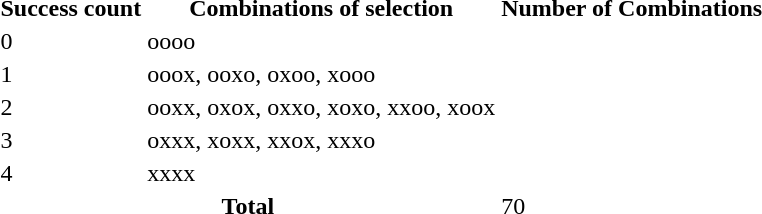<table class="wikitabe">
<tr>
<th scope="col">Success count</th>
<th scope="col">Combinations of selection</th>
<th scope="col">Number of Combinations</th>
</tr>
<tr>
<td>0</td>
<td>oooo</td>
<td></td>
</tr>
<tr>
<td>1</td>
<td>ooox, ooxo, oxoo, xooo</td>
<td></td>
</tr>
<tr>
<td>2</td>
<td>ooxx, oxox, oxxo, xoxo, xxoo, xoox</td>
<td></td>
</tr>
<tr>
<td>3</td>
<td>oxxx, xoxx, xxox, xxxo</td>
<td></td>
</tr>
<tr>
<td>4</td>
<td>xxxx</td>
<td></td>
</tr>
<tr>
<th colspan="2" scope="row">Total</th>
<td>70</td>
</tr>
</table>
